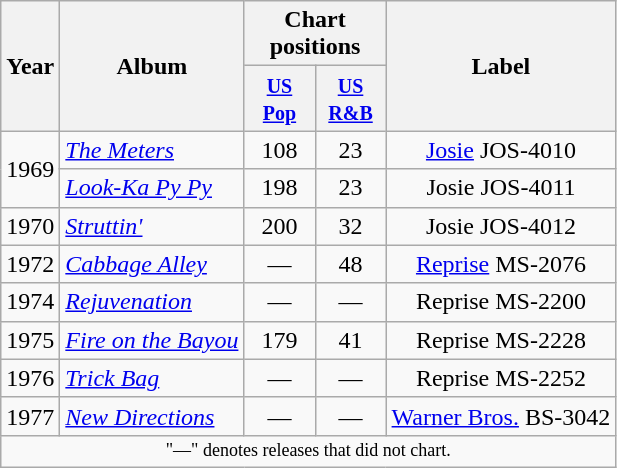<table class="wikitable" style="text-align:center;">
<tr>
<th rowspan="2">Year</th>
<th rowspan="2">Album</th>
<th colspan="2">Chart positions</th>
<th rowspan="2">Label</th>
</tr>
<tr>
<th width="40"><small><a href='#'>US Pop</a></small><br></th>
<th width="40"><small><a href='#'>US R&B</a></small><br></th>
</tr>
<tr>
<td rowspan="2">1969</td>
<td align="left"><em><a href='#'>The Meters</a></em></td>
<td>108</td>
<td>23</td>
<td><a href='#'>Josie</a> JOS-4010</td>
</tr>
<tr>
<td align="left"><em><a href='#'>Look-Ka Py Py</a></em></td>
<td>198</td>
<td>23</td>
<td>Josie JOS-4011</td>
</tr>
<tr>
<td rowspan="1">1970</td>
<td align="left"><em><a href='#'>Struttin'</a></em></td>
<td>200</td>
<td>32</td>
<td>Josie JOS-4012</td>
</tr>
<tr>
<td rowspan="1">1972</td>
<td align="left"><em><a href='#'>Cabbage Alley</a></em></td>
<td>—</td>
<td>48</td>
<td><a href='#'>Reprise</a> MS-2076</td>
</tr>
<tr>
<td rowspan="1">1974</td>
<td align="left"><em><a href='#'>Rejuvenation</a></em></td>
<td>—</td>
<td>—</td>
<td>Reprise MS-2200</td>
</tr>
<tr>
<td rowspan="1">1975</td>
<td align="left"><em><a href='#'>Fire on the Bayou</a></em></td>
<td>179</td>
<td>41</td>
<td>Reprise MS-2228</td>
</tr>
<tr>
<td rowspan="1">1976</td>
<td align="left"><em><a href='#'>Trick Bag</a></em></td>
<td>—</td>
<td>—</td>
<td>Reprise MS-2252</td>
</tr>
<tr>
<td rowspan="1">1977</td>
<td align="left"><em><a href='#'>New Directions</a></em></td>
<td>—</td>
<td>—</td>
<td><a href='#'>Warner Bros.</a> BS-3042</td>
</tr>
<tr>
<td colspan="6" style="text-align:center; font-size:9pt;">"—" denotes releases that did not chart.</td>
</tr>
</table>
